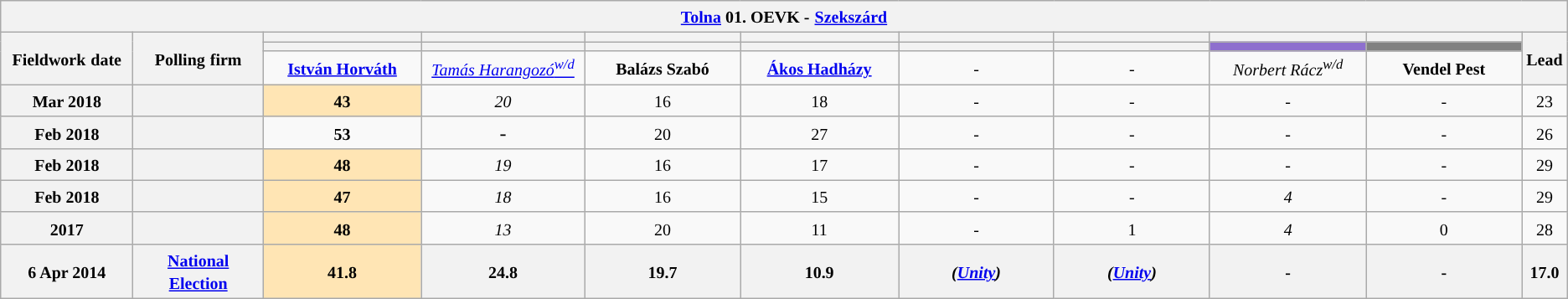<table class="wikitable mw-collapsible mw-collapsed" style="text-align:center">
<tr>
<th colspan="11" style="width: 980pt;"><small><a href='#'>Tolna</a> 01. OEVK -</small> <a href='#'><small>Szekszárd</small></a></th>
</tr>
<tr>
<th rowspan="3" style="width: 80pt;"><small>Fieldwork</small> <small>date</small></th>
<th rowspan="3" style="width: 80pt;"><strong><small>Polling</small> <small>firm</small></strong></th>
<th style="width: 100pt;"><small></small></th>
<th style="width: 100pt;"><small> </small></th>
<th style="width: 100pt;"></th>
<th style="width: 100pt;"></th>
<th style="width: 100pt;"></th>
<th style="width: 100pt;"></th>
<th style="width: 100pt;"></th>
<th style="width: 100pt;"></th>
<th rowspan="3" style="width: 20pt;"><small>Lead</small></th>
</tr>
<tr>
<th style="color:inherit;background:"></th>
<th style="color:inherit;background:"></th>
<th style="color:inherit;background:"></th>
<th style="color:inherit;background:"></th>
<th style="color:inherit;background:"></th>
<th style="color:inherit;background:"></th>
<th style="color:inherit;background:#8E6FCE;"></th>
<th style="color:inherit;background:#808080;"></th>
</tr>
<tr>
<td><small><a href='#'><strong>István Horváth</strong></a></small></td>
<td><small><a href='#'><em>Tamás Harangozó<sup>w/d</sup></em></a></small></td>
<td><small><strong>Balázs Szabó</strong></small></td>
<td><small><strong><a href='#'>Ákos Hadházy</a></strong></small></td>
<td><small>-</small></td>
<td><small>-</small></td>
<td><small><em>Norbert Rácz<sup>w/d</sup></em></small></td>
<td><small><strong>Vendel Pest</strong></small></td>
</tr>
<tr>
<th><small>Mar 2018</small></th>
<th><small></small></th>
<td style="background:#FFE5B4"><small><strong>43</strong></small></td>
<td><small><em>20</em></small></td>
<td><small>16</small></td>
<td><small>18</small></td>
<td><small>-</small></td>
<td><small>-</small></td>
<td><small>-</small></td>
<td><small>-</small></td>
<td style="background:"><small>23</small></td>
</tr>
<tr>
<th><small>Feb 2018</small></th>
<th><small> </small></th>
<td><small><strong>53</strong></small></td>
<td><em>-</em></td>
<td><small>20</small></td>
<td><small>27</small></td>
<td><small>-</small></td>
<td><small>-</small></td>
<td><em><small>-</small></em></td>
<td><small>-</small></td>
<td><small>26</small></td>
</tr>
<tr>
<th><small>Feb 2018</small></th>
<th><small> </small></th>
<td style="background:#FFE5B4"><small><strong>48</strong></small></td>
<td><small><em>19</em></small></td>
<td><small>16</small></td>
<td><small>17</small></td>
<td><small>-</small></td>
<td><small>-</small></td>
<td><em><small>-</small></em></td>
<td><small>-</small></td>
<td style="background:"><small>29</small></td>
</tr>
<tr>
<th><small>Feb 2018</small></th>
<th><small> </small></th>
<td style="background:#FFE5B4"><small><strong>47</strong></small></td>
<td><small><em>18</em></small></td>
<td><small>16</small></td>
<td><small>15</small></td>
<td><small>-</small></td>
<td><small>-</small></td>
<td><small><em>4</em></small></td>
<td><small>-</small></td>
<td style="background:"><small>29</small></td>
</tr>
<tr>
<th><small>2017</small></th>
<th><small></small></th>
<td style="background:#FFE5B4"><small><strong>48</strong></small></td>
<td><small><em>13</em></small></td>
<td><small>20</small></td>
<td><small>11</small></td>
<td><small>-</small></td>
<td><small>1</small></td>
<td><small><em>4</em></small></td>
<td><small>0</small></td>
<td style="background:"><small>28</small></td>
</tr>
<tr>
<th><small>6 Apr 2014</small></th>
<th><a href='#'><small>National Election</small></a></th>
<th style="background:#FFE5B4"><small><strong>41.8</strong></small></th>
<th><small>24.8</small></th>
<th><small>19.7</small></th>
<th><small>10.9</small></th>
<th><small><em>(<a href='#'>Unity</a>)</em></small></th>
<th><small><em>(<a href='#'>Unity</a>)</em></small></th>
<th><small>-</small></th>
<th><small>-</small></th>
<th style="background:"><small>17.0</small></th>
</tr>
</table>
